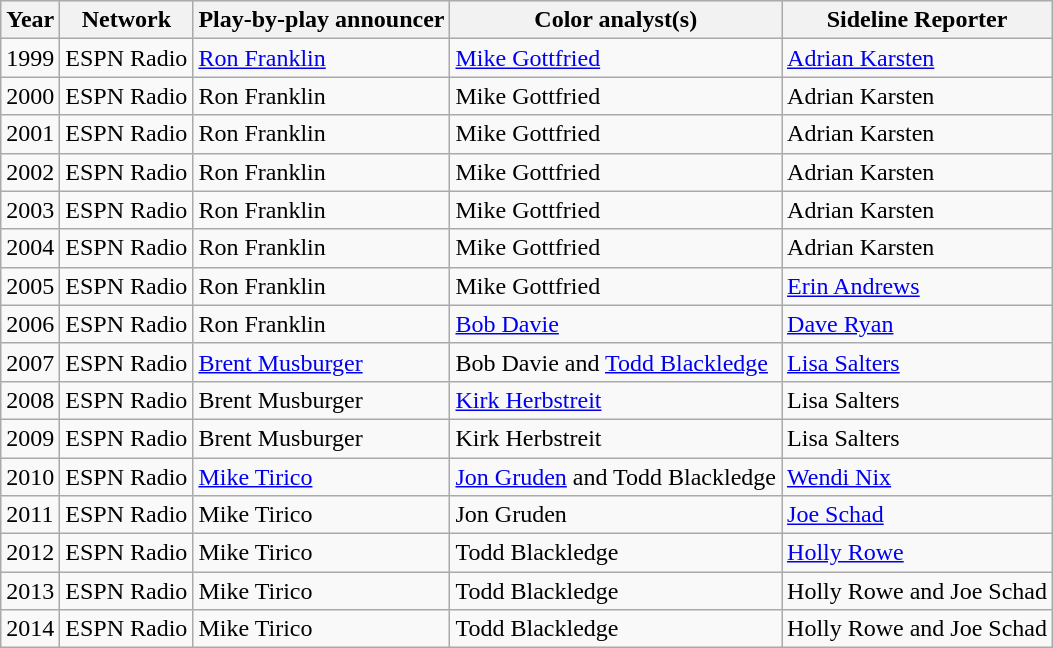<table class="wikitable">
<tr style="background:#efefef;">
<th>Year</th>
<th>Network</th>
<th>Play-by-play announcer</th>
<th>Color analyst(s)</th>
<th>Sideline Reporter</th>
</tr>
<tr>
<td>1999</td>
<td>ESPN Radio</td>
<td><a href='#'>Ron Franklin</a></td>
<td><a href='#'>Mike Gottfried</a></td>
<td><a href='#'>Adrian Karsten</a></td>
</tr>
<tr>
<td>2000</td>
<td>ESPN Radio</td>
<td>Ron Franklin</td>
<td>Mike Gottfried</td>
<td>Adrian Karsten</td>
</tr>
<tr>
<td>2001</td>
<td>ESPN Radio</td>
<td>Ron Franklin</td>
<td>Mike Gottfried</td>
<td>Adrian Karsten</td>
</tr>
<tr>
<td>2002</td>
<td>ESPN Radio</td>
<td>Ron Franklin</td>
<td>Mike Gottfried</td>
<td>Adrian Karsten</td>
</tr>
<tr>
<td>2003</td>
<td>ESPN Radio</td>
<td>Ron Franklin</td>
<td>Mike Gottfried</td>
<td>Adrian Karsten</td>
</tr>
<tr>
<td>2004</td>
<td>ESPN Radio</td>
<td>Ron Franklin</td>
<td>Mike Gottfried</td>
<td>Adrian Karsten</td>
</tr>
<tr>
<td>2005</td>
<td>ESPN Radio</td>
<td>Ron Franklin</td>
<td>Mike Gottfried</td>
<td><a href='#'>Erin Andrews</a></td>
</tr>
<tr>
<td>2006</td>
<td>ESPN Radio</td>
<td>Ron Franklin</td>
<td><a href='#'>Bob Davie</a></td>
<td><a href='#'>Dave Ryan</a></td>
</tr>
<tr>
<td>2007</td>
<td>ESPN Radio</td>
<td><a href='#'>Brent Musburger</a></td>
<td>Bob Davie and <a href='#'>Todd Blackledge</a></td>
<td><a href='#'>Lisa Salters</a></td>
</tr>
<tr>
<td>2008</td>
<td>ESPN Radio</td>
<td>Brent Musburger</td>
<td><a href='#'>Kirk Herbstreit</a></td>
<td>Lisa Salters</td>
</tr>
<tr>
<td>2009</td>
<td>ESPN Radio</td>
<td>Brent Musburger</td>
<td>Kirk Herbstreit</td>
<td>Lisa Salters</td>
</tr>
<tr>
<td>2010</td>
<td>ESPN Radio</td>
<td><a href='#'>Mike Tirico</a></td>
<td><a href='#'>Jon Gruden</a> and Todd Blackledge</td>
<td><a href='#'>Wendi Nix</a></td>
</tr>
<tr>
<td>2011</td>
<td>ESPN Radio</td>
<td>Mike Tirico</td>
<td>Jon Gruden</td>
<td><a href='#'>Joe Schad</a></td>
</tr>
<tr>
<td>2012</td>
<td>ESPN Radio</td>
<td>Mike Tirico</td>
<td>Todd Blackledge</td>
<td><a href='#'>Holly Rowe</a></td>
</tr>
<tr>
<td>2013</td>
<td>ESPN Radio</td>
<td>Mike Tirico</td>
<td>Todd Blackledge</td>
<td>Holly Rowe and Joe Schad</td>
</tr>
<tr>
<td>2014</td>
<td>ESPN Radio</td>
<td>Mike Tirico</td>
<td>Todd Blackledge</td>
<td>Holly Rowe and Joe Schad</td>
</tr>
</table>
